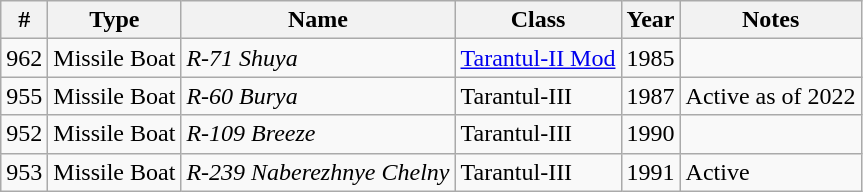<table class="wikitable">
<tr>
<th>#</th>
<th>Type</th>
<th>Name</th>
<th>Class</th>
<th>Year</th>
<th>Notes</th>
</tr>
<tr>
<td>962</td>
<td>Missile Boat</td>
<td><em>R-71 Shuya</em></td>
<td><a href='#'>Tarantul-II Mod</a></td>
<td>1985</td>
<td></td>
</tr>
<tr>
<td>955</td>
<td>Missile Boat</td>
<td><em>R-60 Burya</em></td>
<td>Tarantul-III</td>
<td>1987</td>
<td>Active as of 2022</td>
</tr>
<tr>
<td>952</td>
<td>Missile Boat</td>
<td><em>R-109 Breeze</em></td>
<td>Tarantul-III</td>
<td>1990</td>
<td></td>
</tr>
<tr>
<td>953</td>
<td>Missile Boat</td>
<td><em>R-239 Naberezhnye Chelny</em></td>
<td>Tarantul-III</td>
<td>1991</td>
<td>Active</td>
</tr>
</table>
